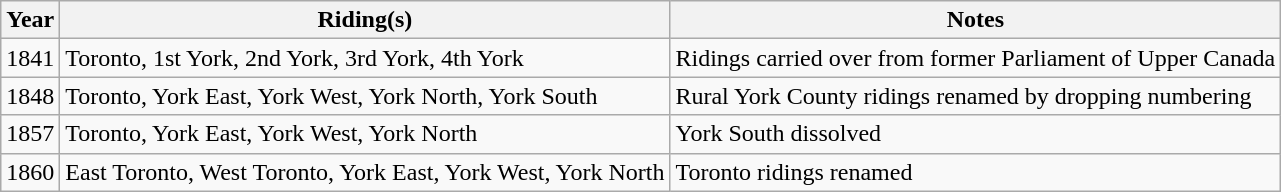<table class="wikitable">
<tr>
<th>Year</th>
<th>Riding(s)</th>
<th>Notes</th>
</tr>
<tr>
<td>1841</td>
<td>Toronto, 1st York, 2nd York, 3rd York, 4th York</td>
<td>Ridings carried over from former Parliament of Upper Canada</td>
</tr>
<tr>
<td>1848</td>
<td>Toronto, York East, York West, York North, York South</td>
<td>Rural York County ridings renamed by dropping numbering</td>
</tr>
<tr>
<td>1857</td>
<td>Toronto, York East, York West, York North</td>
<td>York South dissolved</td>
</tr>
<tr>
<td>1860</td>
<td>East Toronto, West Toronto, York East, York West, York North</td>
<td>Toronto ridings renamed</td>
</tr>
</table>
